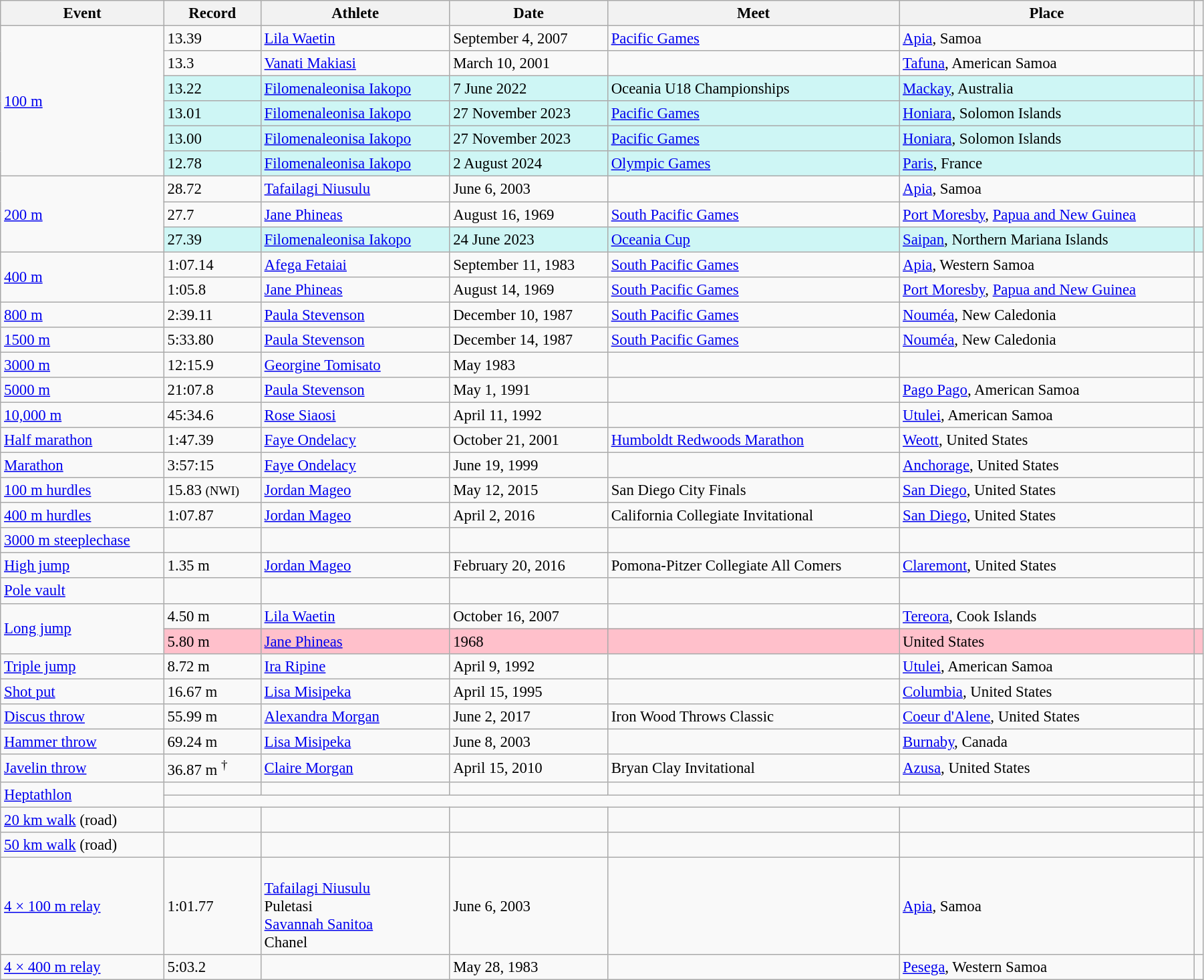<table class="wikitable" style="font-size:95%; width: 95%;">
<tr>
<th>Event</th>
<th>Record</th>
<th>Athlete</th>
<th>Date</th>
<th>Meet</th>
<th>Place</th>
<th></th>
</tr>
<tr>
<td rowspan=6><a href='#'>100 m</a></td>
<td>13.39 </td>
<td><a href='#'>Lila Waetin</a></td>
<td>September 4, 2007</td>
<td><a href='#'>Pacific Games</a></td>
<td><a href='#'>Apia</a>, Samoa</td>
<td></td>
</tr>
<tr>
<td>13.3 </td>
<td><a href='#'>Vanati Makiasi</a></td>
<td>March 10, 2001</td>
<td></td>
<td><a href='#'>Tafuna</a>, American Samoa</td>
<td></td>
</tr>
<tr bgcolor="#CEF6F5">
<td>13.22 </td>
<td><a href='#'>Filomenaleonisa Iakopo</a></td>
<td>7 June 2022</td>
<td>Oceania U18 Championships</td>
<td><a href='#'>Mackay</a>, Australia</td>
<td></td>
</tr>
<tr bgcolor="#CEF6F5">
<td>13.01 </td>
<td><a href='#'>Filomenaleonisa Iakopo</a></td>
<td>27 November 2023</td>
<td><a href='#'>Pacific Games</a></td>
<td><a href='#'>Honiara</a>, Solomon Islands</td>
<td></td>
</tr>
<tr bgcolor="#CEF6F5">
<td>13.00 </td>
<td><a href='#'>Filomenaleonisa Iakopo</a></td>
<td>27 November 2023</td>
<td><a href='#'>Pacific Games</a></td>
<td><a href='#'>Honiara</a>, Solomon Islands</td>
<td></td>
</tr>
<tr bgcolor="#CEF6F5">
<td>12.78 </td>
<td><a href='#'>Filomenaleonisa Iakopo</a></td>
<td>2 August 2024</td>
<td><a href='#'>Olympic Games</a></td>
<td><a href='#'>Paris</a>, France</td>
<td></td>
</tr>
<tr>
<td rowspan=3><a href='#'>200 m</a></td>
<td>28.72</td>
<td><a href='#'>Tafailagi Niusulu</a></td>
<td>June 6, 2003</td>
<td></td>
<td><a href='#'>Apia</a>, Samoa</td>
<td></td>
</tr>
<tr>
<td>27.7 </td>
<td><a href='#'>Jane Phineas</a></td>
<td>August 16, 1969</td>
<td><a href='#'>South Pacific Games</a></td>
<td><a href='#'>Port Moresby</a>, <a href='#'>Papua and New Guinea</a></td>
<td></td>
</tr>
<tr bgcolor="#CEF6F5">
<td>27.39 </td>
<td><a href='#'>Filomenaleonisa Iakopo</a></td>
<td>24 June 2023</td>
<td><a href='#'>Oceania Cup</a></td>
<td><a href='#'>Saipan</a>, Northern Mariana Islands</td>
<td></td>
</tr>
<tr>
<td rowspan=2><a href='#'>400 m</a></td>
<td>1:07.14</td>
<td><a href='#'>Afega Fetaiai</a></td>
<td>September 11, 1983</td>
<td><a href='#'>South Pacific Games</a></td>
<td><a href='#'>Apia</a>, Western Samoa</td>
<td></td>
</tr>
<tr>
<td>1:05.8 </td>
<td><a href='#'>Jane Phineas</a></td>
<td>August 14, 1969</td>
<td><a href='#'>South Pacific Games</a></td>
<td><a href='#'>Port Moresby</a>, <a href='#'>Papua and New Guinea</a></td>
<td></td>
</tr>
<tr>
<td><a href='#'>800 m</a></td>
<td>2:39.11</td>
<td><a href='#'>Paula Stevenson</a></td>
<td>December 10, 1987</td>
<td><a href='#'>South Pacific Games</a></td>
<td><a href='#'>Nouméa</a>, New Caledonia</td>
<td></td>
</tr>
<tr>
<td><a href='#'>1500 m</a></td>
<td>5:33.80</td>
<td><a href='#'>Paula Stevenson</a></td>
<td>December 14, 1987</td>
<td><a href='#'>South Pacific Games</a></td>
<td><a href='#'>Nouméa</a>, New Caledonia</td>
<td></td>
</tr>
<tr>
<td><a href='#'>3000 m</a></td>
<td>12:15.9 </td>
<td><a href='#'>Georgine Tomisato</a></td>
<td>May 1983</td>
<td></td>
<td></td>
<td></td>
</tr>
<tr>
<td><a href='#'>5000 m</a></td>
<td>21:07.8 </td>
<td><a href='#'>Paula Stevenson</a></td>
<td>May 1, 1991</td>
<td></td>
<td><a href='#'>Pago Pago</a>, American Samoa</td>
<td></td>
</tr>
<tr>
<td><a href='#'>10,000 m</a></td>
<td>45:34.6 </td>
<td><a href='#'>Rose Siaosi</a></td>
<td>April 11, 1992</td>
<td></td>
<td><a href='#'>Utulei</a>, American Samoa</td>
<td></td>
</tr>
<tr>
<td><a href='#'>Half marathon</a></td>
<td>1:47.39</td>
<td><a href='#'>Faye Ondelacy</a></td>
<td>October 21, 2001</td>
<td><a href='#'>Humboldt Redwoods Marathon</a></td>
<td><a href='#'>Weott</a>, United States</td>
<td></td>
</tr>
<tr>
<td><a href='#'>Marathon</a></td>
<td>3:57:15</td>
<td><a href='#'>Faye Ondelacy</a></td>
<td>June 19, 1999</td>
<td></td>
<td><a href='#'>Anchorage</a>, United States</td>
<td></td>
</tr>
<tr>
<td><a href='#'>100 m hurdles</a></td>
<td>15.83 <small>(NWI)</small></td>
<td><a href='#'>Jordan Mageo</a></td>
<td>May 12, 2015</td>
<td>San Diego City Finals</td>
<td><a href='#'>San Diego</a>, United States</td>
<td></td>
</tr>
<tr>
<td><a href='#'>400 m hurdles</a></td>
<td>1:07.87</td>
<td><a href='#'>Jordan Mageo</a></td>
<td>April 2, 2016</td>
<td>California Collegiate Invitational</td>
<td><a href='#'>San Diego</a>, United States</td>
<td></td>
</tr>
<tr>
<td><a href='#'>3000 m steeplechase</a></td>
<td></td>
<td></td>
<td></td>
<td></td>
<td></td>
<td></td>
</tr>
<tr>
<td><a href='#'>High jump</a></td>
<td>1.35 m</td>
<td><a href='#'>Jordan Mageo</a></td>
<td>February 20, 2016</td>
<td>Pomona-Pitzer Collegiate All Comers</td>
<td><a href='#'>Claremont</a>, United States</td>
<td></td>
</tr>
<tr>
<td><a href='#'>Pole vault</a></td>
<td></td>
<td></td>
<td></td>
<td></td>
<td></td>
<td></td>
</tr>
<tr>
<td rowspan=2><a href='#'>Long jump</a></td>
<td>4.50 m</td>
<td><a href='#'>Lila Waetin</a></td>
<td>October 16, 2007</td>
<td></td>
<td><a href='#'>Tereora</a>, Cook Islands</td>
<td></td>
</tr>
<tr style="background:pink">
<td>5.80 m</td>
<td><a href='#'>Jane Phineas</a></td>
<td>1968</td>
<td></td>
<td>United States</td>
<td></td>
</tr>
<tr>
<td><a href='#'>Triple jump</a></td>
<td>8.72 m</td>
<td><a href='#'>Ira Ripine</a></td>
<td>April 9, 1992</td>
<td></td>
<td><a href='#'>Utulei</a>, American Samoa</td>
<td></td>
</tr>
<tr>
<td><a href='#'>Shot put</a></td>
<td>16.67 m</td>
<td><a href='#'>Lisa Misipeka</a></td>
<td>April 15, 1995</td>
<td></td>
<td><a href='#'>Columbia</a>, United States</td>
<td></td>
</tr>
<tr>
<td><a href='#'>Discus throw</a></td>
<td>55.99 m</td>
<td><a href='#'>Alexandra Morgan</a></td>
<td>June 2, 2017</td>
<td>Iron Wood Throws Classic</td>
<td><a href='#'>Coeur d'Alene</a>, United States</td>
<td></td>
</tr>
<tr>
<td><a href='#'>Hammer throw</a></td>
<td>69.24 m</td>
<td><a href='#'>Lisa Misipeka</a></td>
<td>June 8, 2003</td>
<td></td>
<td><a href='#'>Burnaby</a>, Canada</td>
<td></td>
</tr>
<tr>
<td><a href='#'>Javelin throw</a></td>
<td>36.87 m <sup>†</sup></td>
<td><a href='#'>Claire Morgan</a></td>
<td>April 15, 2010</td>
<td>Bryan Clay Invitational</td>
<td><a href='#'>Azusa</a>, United States</td>
<td></td>
</tr>
<tr>
<td rowspan=2><a href='#'>Heptathlon</a></td>
<td></td>
<td></td>
<td></td>
<td></td>
<td></td>
<td></td>
</tr>
<tr>
<td colspan=5></td>
<td></td>
</tr>
<tr>
<td><a href='#'>20 km walk</a> (road)</td>
<td></td>
<td></td>
<td></td>
<td></td>
<td></td>
<td></td>
</tr>
<tr>
<td><a href='#'>50 km walk</a> (road)</td>
<td></td>
<td></td>
<td></td>
<td></td>
<td></td>
<td></td>
</tr>
<tr>
<td><a href='#'>4 × 100 m relay</a></td>
<td>1:01.77</td>
<td><br><a href='#'>Tafailagi Niusulu</a><br>Puletasi<br><a href='#'>Savannah Sanitoa</a><br>Chanel</td>
<td>June 6, 2003</td>
<td></td>
<td><a href='#'>Apia</a>, Samoa</td>
<td></td>
</tr>
<tr>
<td><a href='#'>4 × 400 m relay</a></td>
<td>5:03.2 </td>
<td></td>
<td>May 28, 1983</td>
<td></td>
<td><a href='#'>Pesega</a>, Western Samoa</td>
<td></td>
</tr>
</table>
